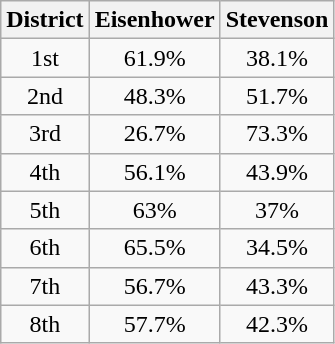<table class="wikitable sortable" - style="text-align:center;">
<tr>
<th>District</th>
<th>Eisenhower</th>
<th>Stevenson</th>
</tr>
<tr>
<td>1st</td>
<td>61.9%</td>
<td>38.1%</td>
</tr>
<tr>
<td>2nd</td>
<td>48.3%</td>
<td>51.7%</td>
</tr>
<tr>
<td>3rd</td>
<td>26.7%</td>
<td>73.3%</td>
</tr>
<tr>
<td>4th</td>
<td>56.1%</td>
<td>43.9%</td>
</tr>
<tr>
<td>5th</td>
<td>63%</td>
<td>37%</td>
</tr>
<tr>
<td>6th</td>
<td>65.5%</td>
<td>34.5%</td>
</tr>
<tr>
<td>7th</td>
<td>56.7%</td>
<td>43.3%</td>
</tr>
<tr>
<td>8th</td>
<td>57.7%</td>
<td>42.3%</td>
</tr>
</table>
